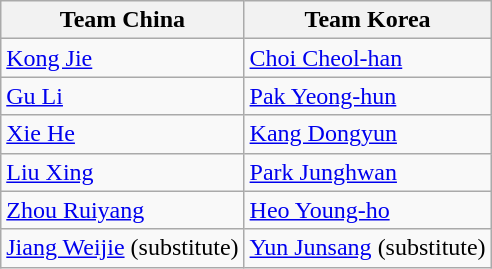<table class="wikitable">
<tr>
<th> Team China</th>
<th>Team Korea</th>
</tr>
<tr>
<td><a href='#'>Kong Jie</a></td>
<td><a href='#'>Choi Cheol-han</a></td>
</tr>
<tr>
<td><a href='#'>Gu Li</a></td>
<td><a href='#'>Pak Yeong-hun</a></td>
</tr>
<tr>
<td><a href='#'>Xie He</a></td>
<td><a href='#'>Kang Dongyun</a></td>
</tr>
<tr>
<td><a href='#'>Liu Xing</a></td>
<td><a href='#'>Park Junghwan</a></td>
</tr>
<tr>
<td><a href='#'>Zhou Ruiyang</a></td>
<td><a href='#'>Heo Young-ho</a></td>
</tr>
<tr>
<td><a href='#'>Jiang Weijie</a> (substitute)</td>
<td><a href='#'>Yun Junsang</a> (substitute)</td>
</tr>
</table>
